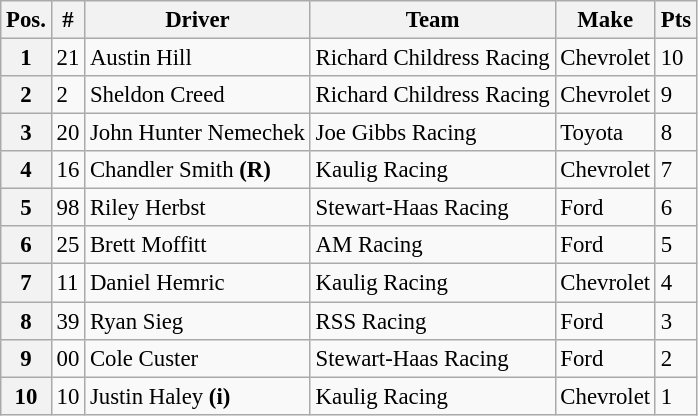<table class="wikitable" style="font-size:95%">
<tr>
<th>Pos.</th>
<th>#</th>
<th>Driver</th>
<th>Team</th>
<th>Make</th>
<th>Pts</th>
</tr>
<tr>
<th>1</th>
<td>21</td>
<td>Austin Hill</td>
<td>Richard Childress Racing</td>
<td>Chevrolet</td>
<td>10</td>
</tr>
<tr>
<th>2</th>
<td>2</td>
<td>Sheldon Creed</td>
<td>Richard Childress Racing</td>
<td>Chevrolet</td>
<td>9</td>
</tr>
<tr>
<th>3</th>
<td>20</td>
<td>John Hunter Nemechek</td>
<td>Joe Gibbs Racing</td>
<td>Toyota</td>
<td>8</td>
</tr>
<tr>
<th>4</th>
<td>16</td>
<td>Chandler Smith <strong>(R)</strong></td>
<td>Kaulig Racing</td>
<td>Chevrolet</td>
<td>7</td>
</tr>
<tr>
<th>5</th>
<td>98</td>
<td>Riley Herbst</td>
<td>Stewart-Haas Racing</td>
<td>Ford</td>
<td>6</td>
</tr>
<tr>
<th>6</th>
<td>25</td>
<td>Brett Moffitt</td>
<td>AM Racing</td>
<td>Ford</td>
<td>5</td>
</tr>
<tr>
<th>7</th>
<td>11</td>
<td>Daniel Hemric</td>
<td>Kaulig Racing</td>
<td>Chevrolet</td>
<td>4</td>
</tr>
<tr>
<th>8</th>
<td>39</td>
<td>Ryan Sieg</td>
<td>RSS Racing</td>
<td>Ford</td>
<td>3</td>
</tr>
<tr>
<th>9</th>
<td>00</td>
<td>Cole Custer</td>
<td>Stewart-Haas Racing</td>
<td>Ford</td>
<td>2</td>
</tr>
<tr>
<th>10</th>
<td>10</td>
<td>Justin Haley <strong>(i)</strong></td>
<td>Kaulig Racing</td>
<td>Chevrolet</td>
<td>1</td>
</tr>
</table>
